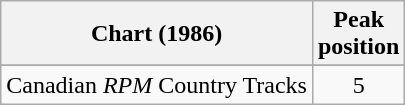<table class="wikitable sortable">
<tr>
<th align="left">Chart (1986)</th>
<th align="center">Peak<br>position</th>
</tr>
<tr>
</tr>
<tr>
<td align="left">Canadian <em>RPM</em> Country Tracks</td>
<td align="center">5</td>
</tr>
</table>
